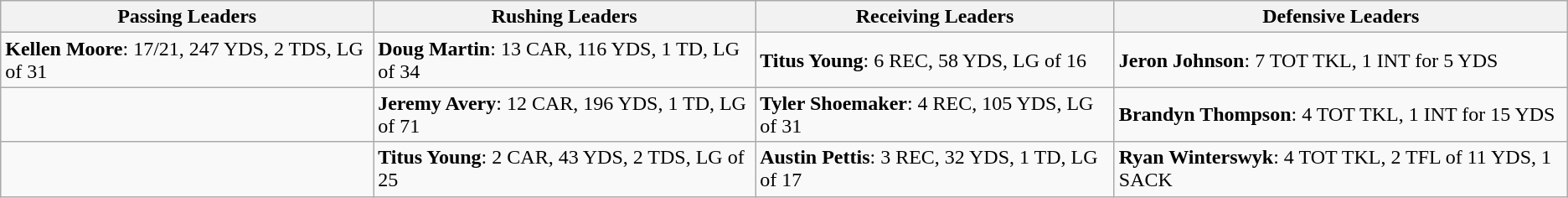<table class="wikitable">
<tr>
<th>Passing Leaders</th>
<th>Rushing Leaders</th>
<th>Receiving Leaders</th>
<th>Defensive Leaders</th>
</tr>
<tr>
<td><strong>Kellen Moore</strong>: 17/21, 247 YDS, 2 TDS, LG of 31</td>
<td><strong>Doug Martin</strong>: 13 CAR, 116 YDS, 1 TD, LG of 34</td>
<td><strong>Titus Young</strong>: 6 REC, 58 YDS, LG of 16</td>
<td><strong>Jeron Johnson</strong>: 7 TOT TKL, 1 INT for 5 YDS</td>
</tr>
<tr>
<td></td>
<td><strong>Jeremy Avery</strong>: 12 CAR, 196 YDS, 1 TD, LG of 71</td>
<td><strong>Tyler Shoemaker</strong>: 4 REC, 105 YDS, LG of 31</td>
<td><strong>Brandyn Thompson</strong>: 4 TOT TKL, 1 INT for 15 YDS</td>
</tr>
<tr>
<td></td>
<td><strong>Titus Young</strong>: 2 CAR, 43 YDS, 2 TDS, LG of 25</td>
<td><strong>Austin Pettis</strong>: 3 REC, 32 YDS, 1 TD, LG of 17</td>
<td><strong>Ryan Winterswyk</strong>: 4 TOT TKL, 2 TFL of 11 YDS, 1 SACK</td>
</tr>
</table>
